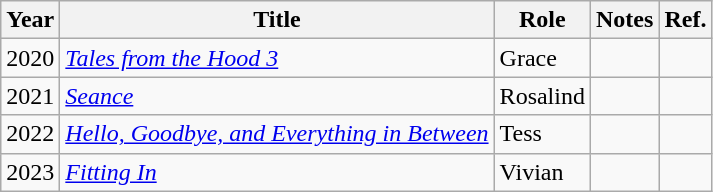<table class="wikitable">
<tr>
<th>Year</th>
<th>Title</th>
<th>Role</th>
<th>Notes</th>
<th>Ref.</th>
</tr>
<tr>
<td>2020</td>
<td><em><a href='#'>Tales from the Hood 3</a></em></td>
<td>Grace</td>
<td></td>
<td></td>
</tr>
<tr>
<td>2021</td>
<td><em><a href='#'>Seance</a></em></td>
<td>Rosalind</td>
<td></td>
<td></td>
</tr>
<tr>
<td>2022</td>
<td><em><a href='#'>Hello, Goodbye, and Everything in Between</a></em></td>
<td>Tess</td>
<td></td>
<td></td>
</tr>
<tr>
<td>2023</td>
<td><em><a href='#'>Fitting In</a></em></td>
<td>Vivian</td>
<td></td>
<td></td>
</tr>
</table>
